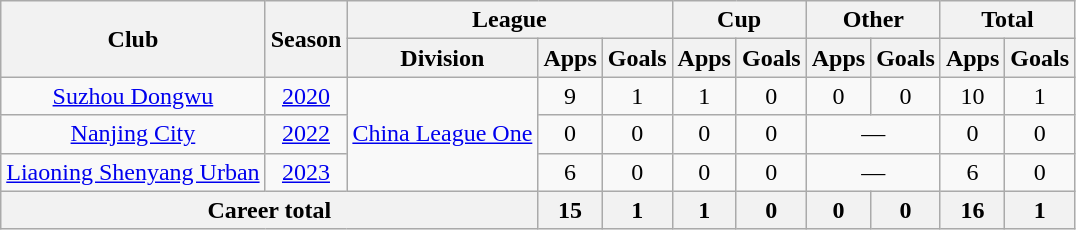<table class="wikitable" style="text-align: center">
<tr>
<th rowspan="2">Club</th>
<th rowspan="2">Season</th>
<th colspan="3">League</th>
<th colspan="2">Cup</th>
<th colspan="2">Other</th>
<th colspan="2">Total</th>
</tr>
<tr>
<th>Division</th>
<th>Apps</th>
<th>Goals</th>
<th>Apps</th>
<th>Goals</th>
<th>Apps</th>
<th>Goals</th>
<th>Apps</th>
<th>Goals</th>
</tr>
<tr>
<td><a href='#'>Suzhou Dongwu</a></td>
<td><a href='#'>2020</a></td>
<td rowspan="3"><a href='#'>China League One</a></td>
<td>9</td>
<td>1</td>
<td>1</td>
<td>0</td>
<td>0</td>
<td>0</td>
<td>10</td>
<td>1</td>
</tr>
<tr>
<td><a href='#'>Nanjing City</a></td>
<td><a href='#'>2022</a></td>
<td>0</td>
<td>0</td>
<td>0</td>
<td>0</td>
<td colspan="2">—</td>
<td>0</td>
<td>0</td>
</tr>
<tr>
<td><a href='#'>Liaoning Shenyang Urban</a></td>
<td><a href='#'>2023</a></td>
<td>6</td>
<td>0</td>
<td>0</td>
<td>0</td>
<td colspan="2">—</td>
<td>6</td>
<td>0</td>
</tr>
<tr>
<th colspan="3"><strong>Career total</strong></th>
<th>15</th>
<th>1</th>
<th>1</th>
<th>0</th>
<th>0</th>
<th>0</th>
<th>16</th>
<th>1</th>
</tr>
</table>
